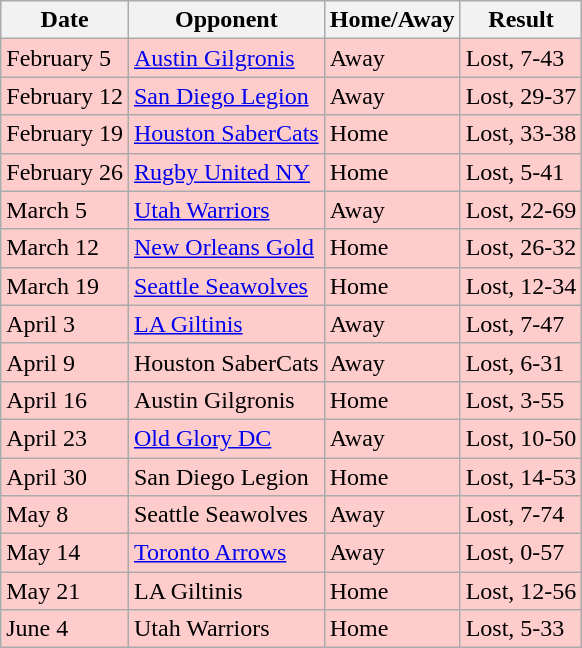<table class="wikitable">
<tr>
<th>Date</th>
<th>Opponent</th>
<th>Home/Away</th>
<th>Result</th>
</tr>
<tr bgcolor="#FFCCCC">
<td>February 5</td>
<td><a href='#'>Austin Gilgronis</a></td>
<td>Away</td>
<td>Lost, 7-43</td>
</tr>
<tr bgcolor="#FFCCCC">
<td>February 12</td>
<td><a href='#'>San Diego Legion</a></td>
<td>Away</td>
<td>Lost, 29-37</td>
</tr>
<tr bgcolor="#FFCCCC">
<td>February 19</td>
<td><a href='#'>Houston SaberCats</a></td>
<td>Home</td>
<td>Lost, 33-38</td>
</tr>
<tr bgcolor="#FFCCCC">
<td>February 26</td>
<td><a href='#'>Rugby United NY</a></td>
<td>Home</td>
<td>Lost, 5-41</td>
</tr>
<tr bgcolor="#FFCCCC">
<td>March 5</td>
<td><a href='#'>Utah Warriors</a></td>
<td>Away</td>
<td>Lost, 22-69</td>
</tr>
<tr bgcolor="#FFCCCC">
<td>March 12</td>
<td><a href='#'>New Orleans Gold</a></td>
<td>Home</td>
<td>Lost, 26-32</td>
</tr>
<tr bgcolor="#FFCCCC">
<td>March 19</td>
<td><a href='#'>Seattle Seawolves</a></td>
<td>Home</td>
<td>Lost, 12-34</td>
</tr>
<tr bgcolor="#FFCCCC">
<td>April 3</td>
<td><a href='#'>LA Giltinis</a></td>
<td>Away</td>
<td>Lost, 7-47</td>
</tr>
<tr bgcolor="#FFCCCC">
<td>April 9</td>
<td>Houston SaberCats</td>
<td>Away</td>
<td>Lost, 6-31</td>
</tr>
<tr bgcolor="#FFCCCC">
<td>April 16</td>
<td>Austin Gilgronis</td>
<td>Home</td>
<td>Lost, 3-55</td>
</tr>
<tr bgcolor="#FFCCCC">
<td>April 23</td>
<td><a href='#'>Old Glory DC</a></td>
<td>Away</td>
<td>Lost, 10-50</td>
</tr>
<tr bgcolor="#FFCCCC">
<td>April 30</td>
<td>San Diego Legion</td>
<td>Home</td>
<td>Lost, 14-53</td>
</tr>
<tr bgcolor="#FFCCCC">
<td>May 8</td>
<td>Seattle Seawolves</td>
<td>Away</td>
<td>Lost, 7-74</td>
</tr>
<tr bgcolor="#FFCCCC">
<td>May 14</td>
<td><a href='#'>Toronto Arrows</a></td>
<td>Away</td>
<td>Lost, 0-57</td>
</tr>
<tr bgcolor="#FFCCCC">
<td>May 21</td>
<td>LA Giltinis</td>
<td>Home</td>
<td>Lost, 12-56</td>
</tr>
<tr bgcolor="#FFCCCC">
<td>June 4</td>
<td>Utah Warriors</td>
<td>Home</td>
<td>Lost, 5-33</td>
</tr>
</table>
